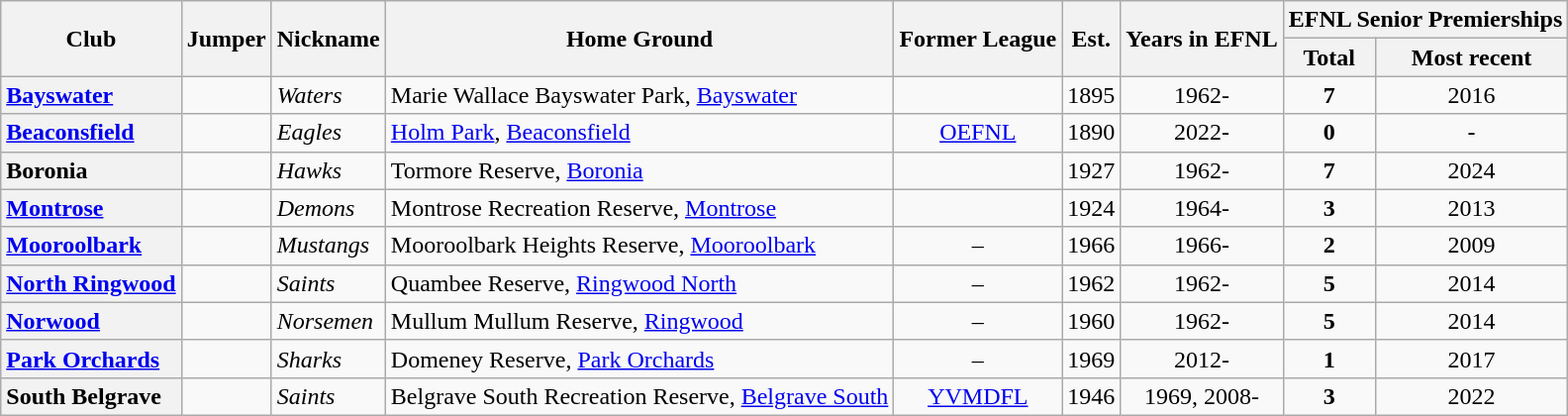<table class="wikitable sortable">
<tr>
<th rowspan="2">Club</th>
<th rowspan="2">Jumper</th>
<th rowspan="2">Nickname</th>
<th rowspan="2">Home Ground</th>
<th rowspan="2">Former League</th>
<th rowspan="2">Est.</th>
<th rowspan="2">Years in EFNL</th>
<th colspan="2">EFNL Senior Premierships</th>
</tr>
<tr>
<th>Total</th>
<th>Most recent</th>
</tr>
<tr>
<th style="text-align:left"><a href='#'>Bayswater</a></th>
<td></td>
<td><em>Waters</em></td>
<td>Marie Wallace Bayswater Park, <a href='#'>Bayswater</a></td>
<td align="center"></td>
<td align="center">1895</td>
<td align="center">1962-</td>
<td align="center"><strong>7</strong></td>
<td align="center">2016</td>
</tr>
<tr>
<th style="text-align:left"><a href='#'>Beaconsfield</a></th>
<td></td>
<td><em>Eagles</em></td>
<td><a href='#'>Holm Park</a>, <a href='#'>Beaconsfield</a></td>
<td align="center"><a href='#'>OEFNL</a></td>
<td align="center">1890</td>
<td align="center">2022-</td>
<td align="center"><strong>0</strong></td>
<td align="center">-</td>
</tr>
<tr>
<th style="text-align:left">Boronia</th>
<td></td>
<td><em>Hawks</em></td>
<td>Tormore Reserve, <a href='#'>Boronia</a></td>
<td align="center"></td>
<td align="center">1927</td>
<td align="center">1962-</td>
<td align="center"><strong>7</strong></td>
<td align="center">2024</td>
</tr>
<tr>
<th style="text-align:left"><a href='#'>Montrose</a></th>
<td></td>
<td><em>Demons</em></td>
<td>Montrose Recreation Reserve, <a href='#'>Montrose</a></td>
<td align="center"></td>
<td align="center">1924</td>
<td align="center">1964-</td>
<td align="center"><strong>3</strong></td>
<td align="center">2013</td>
</tr>
<tr>
<th style="text-align:left"><a href='#'>Mooroolbark</a></th>
<td></td>
<td><em>Mustangs</em></td>
<td>Mooroolbark Heights Reserve, <a href='#'>Mooroolbark</a></td>
<td align="center">–</td>
<td align="center">1966</td>
<td align="center">1966-</td>
<td align="center"><strong>2</strong></td>
<td align="center">2009</td>
</tr>
<tr>
<th style="text-align:left"><a href='#'>North Ringwood</a></th>
<td></td>
<td><em>Saints</em></td>
<td>Quambee Reserve, <a href='#'>Ringwood North</a></td>
<td align="center">–</td>
<td align="center">1962</td>
<td align="center">1962-</td>
<td align="center"><strong>5</strong></td>
<td align="center">2014</td>
</tr>
<tr>
<th style="text-align:left"><a href='#'>Norwood</a></th>
<td></td>
<td><em>Norsemen</em></td>
<td>Mullum Mullum Reserve, <a href='#'>Ringwood</a></td>
<td align="center">–</td>
<td align="center">1960</td>
<td align="center">1962-</td>
<td align="center"><strong>5</strong></td>
<td align="center">2014</td>
</tr>
<tr>
<th style="text-align:left"><a href='#'>Park Orchards</a></th>
<td></td>
<td><em>Sharks</em></td>
<td>Domeney Reserve, <a href='#'>Park Orchards</a></td>
<td align="center">–</td>
<td align="center">1969</td>
<td align="center">2012-</td>
<td align="center"><strong>1</strong></td>
<td align="center">2017</td>
</tr>
<tr>
<th style="text-align:left">South Belgrave</th>
<td></td>
<td><em>Saints</em></td>
<td>Belgrave South Recreation Reserve, <a href='#'>Belgrave South</a></td>
<td align="center"><a href='#'>YVMDFL</a></td>
<td align="center">1946</td>
<td align="center">1969, 2008-</td>
<td align="center"><strong>3</strong></td>
<td align="center">2022</td>
</tr>
</table>
